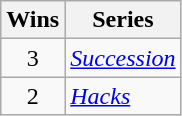<table class="wikitable">
<tr>
<th>Wins</th>
<th>Series</th>
</tr>
<tr>
<td rowspan="1" style="text-align:center">3</td>
<td><em><a href='#'>Succession</a></em></td>
</tr>
<tr>
<td rowspan="1" style="text-align:center">2</td>
<td><em><a href='#'>Hacks</a></em></td>
</tr>
</table>
